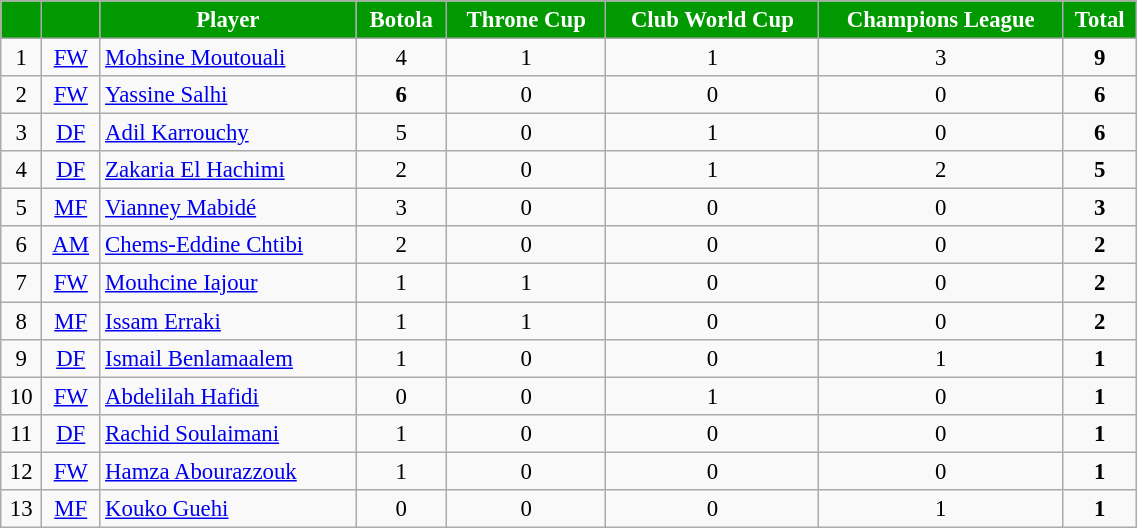<table class="wikitable" style="width:60%; text-align:center; font-size:95%; text-align:centre;">
<tr>
<th style="background:#009900; color:white;"></th>
<th style="background:#009900; color:white;"></th>
<th style="background:#009900; color:white;">Player</th>
<th style="background:#009900; color:white;">Botola</th>
<th style="background:#009900; color:white;">Throne Cup</th>
<th style="background:#009900; color:white;">Club World Cup</th>
<th style="background:#009900; color:white;">Champions League</th>
<th style="background:#009900; color:white;">Total</th>
</tr>
<tr>
<td rowspan="-">1</td>
<td><a href='#'>FW</a></td>
<td rowspan="-" style="text-align:left;"> <a href='#'>Mohsine Moutouali</a></td>
<td rowspan="-">4</td>
<td rowspan="-">1</td>
<td rowspan="-">1</td>
<td>3</td>
<td rowspan="-"><strong>9</strong></td>
</tr>
<tr>
<td rowspan="-">2</td>
<td rowspan="-"><a href='#'>FW</a></td>
<td rowspan="-" style="text-align:left;"> <a href='#'>Yassine Salhi</a></td>
<td rowspan="-"><strong>6</strong></td>
<td rowspan="-">0</td>
<td rowspan="-">0</td>
<td rowspan="-">0</td>
<td rowspan="-"><strong>6</strong></td>
</tr>
<tr>
<td rowspan="-">3</td>
<td rowspan="-"><a href='#'>DF</a></td>
<td rowspan="-" style="text-align:left;"> <a href='#'>Adil Karrouchy</a></td>
<td rowspan="-">5</td>
<td rowspan="-">0</td>
<td rowspan="-">1</td>
<td rowspan="-">0</td>
<td rowspan="-"><strong>6</strong></td>
</tr>
<tr>
<td rowspan="-">4</td>
<td rowspan="-"><a href='#'>DF</a></td>
<td rowspan="-" style="text-align:left;"> <a href='#'>Zakaria El Hachimi</a></td>
<td rowspan="-">2</td>
<td rowspan="-">0</td>
<td rowspan="-">1</td>
<td rowspan="-">2</td>
<td rowspan="-"><strong>5</strong></td>
</tr>
<tr>
<td rowspan="-">5</td>
<td rowspan="-"><a href='#'>MF</a></td>
<td rowspan="-" style="text-align:left;"> <a href='#'>Vianney Mabidé</a></td>
<td rowspan="-">3</td>
<td rowspan="-">0</td>
<td rowspan="-">0</td>
<td rowspan="-">0</td>
<td rowspan="-"><strong>3</strong></td>
</tr>
<tr>
<td rowspan="-">6</td>
<td rowspan="-"><a href='#'>AM</a></td>
<td rowspan="-" style="text-align:left;"> <a href='#'>Chems-Eddine Chtibi</a></td>
<td rowspan="-">2</td>
<td rowspan="-">0</td>
<td rowspan="-">0</td>
<td rowspan="-">0</td>
<td rowspan="-"><strong>2</strong></td>
</tr>
<tr>
<td rowspan="-">7</td>
<td rowspan="-"><a href='#'>FW</a></td>
<td rowspan="-" style="text-align:left;"> <a href='#'>Mouhcine Iajour</a></td>
<td rowspan="-">1</td>
<td rowspan="-">1</td>
<td rowspan="-">0</td>
<td rowspan="-">0</td>
<td rowspan="-"><strong>2</strong></td>
</tr>
<tr>
<td rowspan="-">8</td>
<td rowspan="-"><a href='#'>MF</a></td>
<td rowspan="-" style="text-align:left;"> <a href='#'>Issam Erraki</a></td>
<td rowspan="-">1</td>
<td rowspan="-">1</td>
<td rowspan="-">0</td>
<td rowspan="-">0</td>
<td rowspan="-"><strong>2</strong></td>
</tr>
<tr>
<td rowspan="-">9</td>
<td rowspan="-"><a href='#'>DF</a></td>
<td rowspan="-" style="text-align:left;"> <a href='#'>Ismail Benlamaalem</a></td>
<td rowspan="-">1</td>
<td rowspan="-">0</td>
<td rowspan="-">0</td>
<td rowspan="-">1</td>
<td rowspan="-"><strong>1</strong></td>
</tr>
<tr>
<td rowspan="-">10</td>
<td rowspan="-"><a href='#'>FW</a></td>
<td rowspan="-" style="text-align:left;"> <a href='#'>Abdelilah Hafidi</a></td>
<td rowspan="-">0</td>
<td rowspan="-">0</td>
<td rowspan="-">1</td>
<td rowspan="-">0</td>
<td rowspan="-"><strong>1</strong></td>
</tr>
<tr>
<td rowspan="-">11</td>
<td rowspan="-"><a href='#'>DF</a></td>
<td rowspan="-" style="text-align:left;"> <a href='#'>Rachid Soulaimani</a></td>
<td rowspan="-">1</td>
<td rowspan="-">0</td>
<td rowspan="-">0</td>
<td rowspan="-">0</td>
<td rowspan="-"><strong>1</strong></td>
</tr>
<tr>
<td rowspan="-">12</td>
<td rowspan="-"><a href='#'>FW</a></td>
<td rowspan="-" style="text-align:left;"> <a href='#'>Hamza Abourazzouk</a></td>
<td rowspan="-">1</td>
<td rowspan="-">0</td>
<td rowspan="-">0</td>
<td rowspan="-">0</td>
<td rowspan="-"><strong>1</strong></td>
</tr>
<tr>
<td>13</td>
<td><a href='#'>MF</a></td>
<td rowspan="-" style="text-align:left;"> <a href='#'>Kouko Guehi</a></td>
<td>0</td>
<td>0</td>
<td>0</td>
<td>1</td>
<td><strong>1</strong></td>
</tr>
</table>
